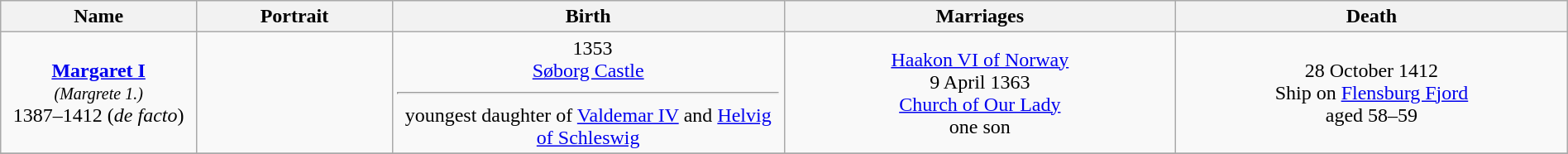<table style="text-align:center; width:100%" class="wikitable">
<tr>
<th width=10%>Name</th>
<th width=10%>Portrait</th>
<th width=20%>Birth</th>
<th width=20%>Marriages</th>
<th width=20%>Death</th>
</tr>
<tr>
<td><strong><a href='#'>Margaret I</a></strong><br><small><em>(Margrete 1.)</em></small><br>1387–1412 (<em>de facto</em>)</td>
<td></td>
<td>  1353<br><a href='#'>Søborg Castle</a><hr>youngest daughter of <a href='#'>Valdemar IV</a> and <a href='#'>Helvig of Schleswig</a></td>
<td><a href='#'>Haakon VI of Norway</a><br>9 April 1363<br><a href='#'>Church of Our Lady</a><br>one son</td>
<td>28 October 1412<br>Ship on <a href='#'>Flensburg Fjord</a><br>aged 58–59</td>
</tr>
<tr>
</tr>
</table>
